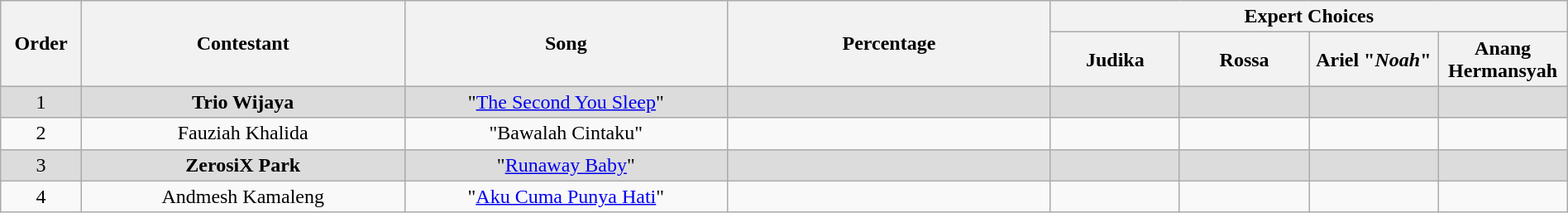<table class="wikitable" style="text-align:center; width:100%;">
<tr>
<th scope="col" rowspan="2" style="width:05%;">Order</th>
<th scope="col" rowspan="2" style="width:20%;">Contestant</th>
<th scope="col" rowspan="2" style="width:20%;">Song</th>
<th scope="col" rowspan="2" style="width:20%;">Percentage</th>
<th scope="col" colspan="5" style="width:32%;">Expert Choices</th>
</tr>
<tr>
<th style="width:08%;">Judika</th>
<th style="width:08%;">Rossa</th>
<th style="width:08%;">Ariel "<em>Noah</em>"</th>
<th style="width:08%;">Anang Hermansyah</th>
</tr>
<tr style="background:#DCDCDC;">
<td>1</td>
<td><strong>Trio Wijaya</strong></td>
<td>"<a href='#'>The Second You Sleep</a>"</td>
<td></td>
<td></td>
<td></td>
<td></td>
<td></td>
</tr>
<tr>
<td>2</td>
<td>Fauziah Khalida</td>
<td>"Bawalah Cintaku"</td>
<td></td>
<td></td>
<td></td>
<td></td>
<td></td>
</tr>
<tr style="background:#DCDCDC;">
<td>3</td>
<td><strong>ZerosiX Park</strong></td>
<td>"<a href='#'>Runaway Baby</a>"</td>
<td></td>
<td></td>
<td></td>
<td></td>
<td></td>
</tr>
<tr>
<td>4</td>
<td>Andmesh Kamaleng</td>
<td>"<a href='#'>Aku Cuma Punya Hati</a>"</td>
<td></td>
<td></td>
<td></td>
<td></td>
<td></td>
</tr>
</table>
